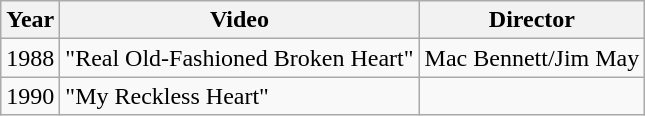<table class="wikitable">
<tr>
<th>Year</th>
<th>Video</th>
<th>Director</th>
</tr>
<tr>
<td>1988</td>
<td>"Real Old-Fashioned Broken Heart"</td>
<td>Mac Bennett/Jim May</td>
</tr>
<tr>
<td>1990</td>
<td>"My Reckless Heart"</td>
<td></td>
</tr>
</table>
